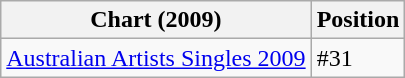<table class="wikitable">
<tr>
<th>Chart (2009)</th>
<th>Position</th>
</tr>
<tr>
<td><a href='#'>Australian Artists Singles 2009</a></td>
<td>#31</td>
</tr>
</table>
